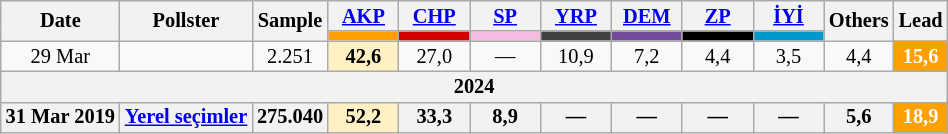<table class="wikitable mw-collapsible" style="text-align:center; font-size:85%; line-height:14px;">
<tr>
<th rowspan="2">Date</th>
<th rowspan="2">Pollster</th>
<th rowspan="2">Sample</th>
<th style="width:3em;"><a href='#'>AKP</a></th>
<th style="width:3em;"><a href='#'>CHP</a></th>
<th style="width:3em;"><a href='#'>SP</a></th>
<th style="width:3em;"><a href='#'>YRP</a></th>
<th style="width:3em;"><a href='#'>DEM</a></th>
<th style="width:3em;"><a href='#'>ZP</a></th>
<th style="width:3em;"><a href='#'>İYİ</a></th>
<th rowspan="2">Others</th>
<th rowspan="2">Lead</th>
</tr>
<tr>
<th style="background:#fda000;"></th>
<th style="background:#d40000;"></th>
<th style="background:#F5BCE0;"></th>
<th style="background:#414042;"></th>
<th style="background:#734B9C;"></th>
<th style="background:#000000;"></th>
<th style="background:#0099cc;"></th>
</tr>
<tr>
<td>29 Mar</td>
<td></td>
<td>2.251</td>
<td style="background:#FFF1C4"><strong>42,6</strong></td>
<td>27,0</td>
<td>—</td>
<td>10,9</td>
<td>7,2</td>
<td>4,4</td>
<td>3,5</td>
<td>4,4</td>
<th style="background:#fda000; color:white;">15,6</th>
</tr>
<tr>
<th colspan="12">2024</th>
</tr>
<tr>
<th>31 Mar 2019</th>
<th><a href='#'>Yerel seçimler</a></th>
<th>275.040</th>
<th style="background:#FFF1C4">52,2</th>
<th>33,3</th>
<th>8,9</th>
<th>—</th>
<th>—</th>
<th>—</th>
<th>—</th>
<th>5,6</th>
<th style="background:#fda000; color:white;">18,9</th>
</tr>
</table>
